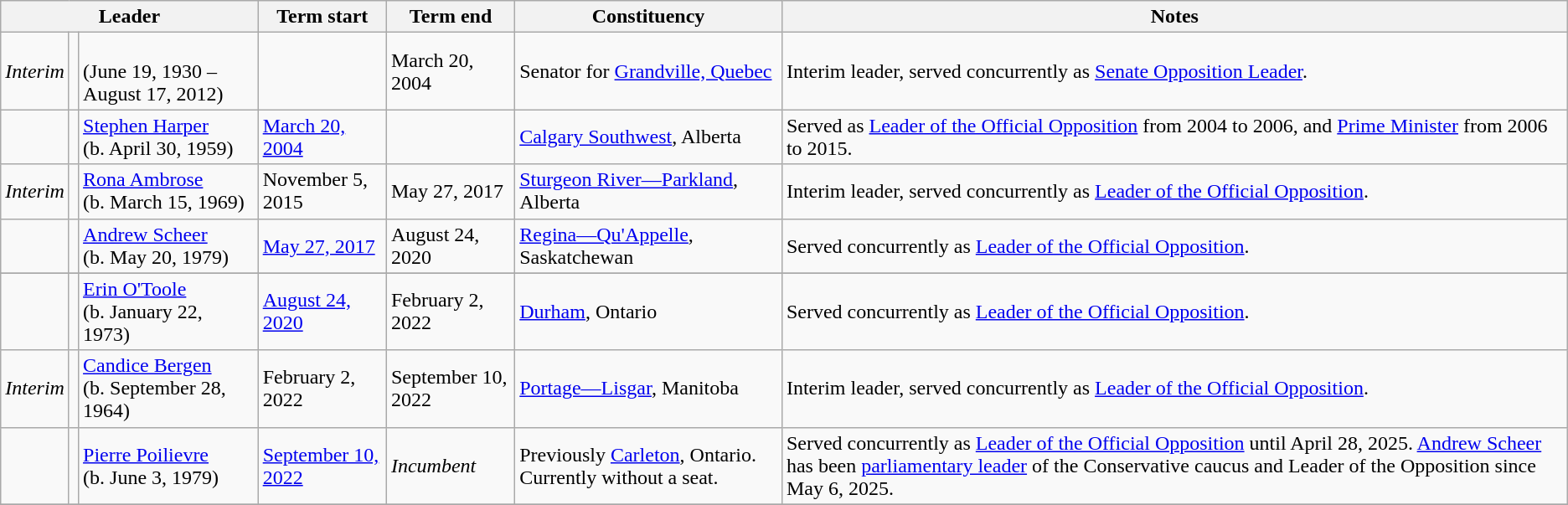<table class="wikitable">
<tr>
<th colspan=3>Leader</th>
<th>Term start</th>
<th>Term end</th>
<th>Constituency</th>
<th>Notes</th>
</tr>
<tr>
<td><em>Interim</em></td>
<td></td>
<td><br>(June 19, 1930 – August 17, 2012)</td>
<td></td>
<td>March 20, 2004</td>
<td>Senator for <a href='#'>Grandville, Quebec</a></td>
<td>Interim leader, served concurrently as <a href='#'>Senate Opposition Leader</a>.</td>
</tr>
<tr>
<td></td>
<td></td>
<td><a href='#'>Stephen Harper</a><br>(b. April 30, 1959)</td>
<td><a href='#'>March 20, 2004</a></td>
<td></td>
<td><a href='#'>Calgary Southwest</a>, Alberta</td>
<td>Served as <a href='#'>Leader of the Official Opposition</a> from 2004 to 2006, and <a href='#'>Prime Minister</a> from 2006 to 2015.</td>
</tr>
<tr>
<td><em>Interim</em></td>
<td></td>
<td><a href='#'>Rona Ambrose</a><br>(b. March 15, 1969)</td>
<td>November 5, 2015</td>
<td>May 27, 2017</td>
<td><a href='#'>Sturgeon River—Parkland</a>, Alberta</td>
<td>Interim leader, served concurrently as <a href='#'>Leader of the Official Opposition</a>.</td>
</tr>
<tr>
<td></td>
<td></td>
<td><a href='#'>Andrew Scheer</a><br>(b. May 20, 1979)</td>
<td><a href='#'>May 27, 2017</a></td>
<td>August 24, 2020</td>
<td><a href='#'>Regina—Qu'Appelle</a>, Saskatchewan</td>
<td>Served concurrently as <a href='#'>Leader of the Official Opposition</a>.</td>
</tr>
<tr>
</tr>
<tr>
<td></td>
<td></td>
<td><a href='#'>Erin O'Toole</a><br>(b. January 22, 1973)</td>
<td><a href='#'>August 24, 2020</a></td>
<td>February 2, 2022</td>
<td><a href='#'>Durham</a>, Ontario</td>
<td>Served concurrently as <a href='#'>Leader of the Official Opposition</a>.</td>
</tr>
<tr>
<td><em>Interim</em></td>
<td></td>
<td><a href='#'>Candice Bergen</a><br>(b. September 28, 1964)</td>
<td>February 2, 2022</td>
<td>September 10, 2022</td>
<td><a href='#'>Portage—Lisgar</a>, Manitoba</td>
<td>Interim leader, served concurrently as <a href='#'>Leader of the Official Opposition</a>.</td>
</tr>
<tr>
<td></td>
<td></td>
<td><a href='#'>Pierre Poilievre</a><br>(b. June 3, 1979)</td>
<td><a href='#'>September 10, 2022</a></td>
<td><em>Incumbent</em></td>
<td>Previously <a href='#'>Carleton</a>, Ontario. Currently without a seat.</td>
<td>Served concurrently as <a href='#'>Leader of the Official Opposition</a> until April 28, 2025. <a href='#'>Andrew Scheer</a> has been <a href='#'>parliamentary leader</a> of the Conservative caucus and Leader of the Opposition since May 6, 2025.</td>
</tr>
<tr>
</tr>
</table>
